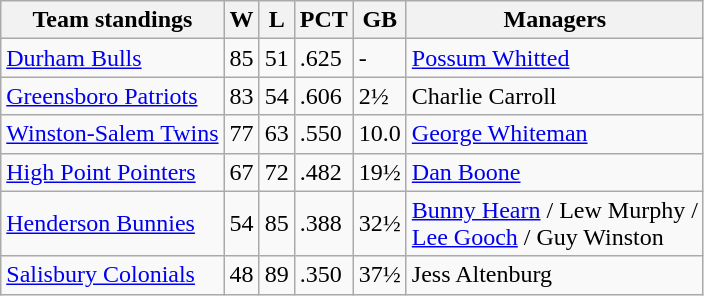<table class="wikitable">
<tr>
<th>Team standings</th>
<th>W</th>
<th>L</th>
<th>PCT</th>
<th>GB</th>
<th>Managers</th>
</tr>
<tr>
<td><a href='#'>Durham Bulls</a></td>
<td>85</td>
<td>51</td>
<td>.625</td>
<td>-</td>
<td><a href='#'>Possum Whitted</a></td>
</tr>
<tr>
<td><a href='#'>Greensboro Patriots</a></td>
<td>83</td>
<td>54</td>
<td>.606</td>
<td>2½</td>
<td>Charlie Carroll</td>
</tr>
<tr>
<td><a href='#'>Winston-Salem Twins</a></td>
<td>77</td>
<td>63</td>
<td>.550</td>
<td>10.0</td>
<td><a href='#'>George Whiteman</a></td>
</tr>
<tr>
<td><a href='#'>High Point Pointers</a></td>
<td>67</td>
<td>72</td>
<td>.482</td>
<td>19½</td>
<td><a href='#'>Dan Boone</a></td>
</tr>
<tr>
<td><a href='#'>Henderson Bunnies</a></td>
<td>54</td>
<td>85</td>
<td>.388</td>
<td>32½</td>
<td><a href='#'>Bunny Hearn</a> / Lew Murphy /<br><a href='#'>Lee Gooch</a> / Guy Winston</td>
</tr>
<tr>
<td><a href='#'>Salisbury Colonials</a></td>
<td>48</td>
<td>89</td>
<td>.350</td>
<td>37½</td>
<td>Jess Altenburg</td>
</tr>
</table>
